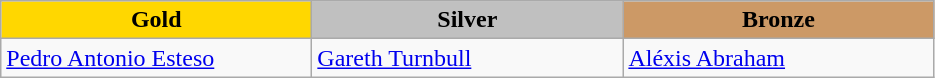<table class="wikitable" style="text-align:left">
<tr align="center">
<td width=200 bgcolor=gold><strong>Gold</strong></td>
<td width=200 bgcolor=silver><strong>Silver</strong></td>
<td width=200 bgcolor=CC9966><strong>Bronze</strong></td>
</tr>
<tr>
<td><a href='#'>Pedro Antonio Esteso</a><br><em></em></td>
<td><a href='#'>Gareth Turnbull</a><br><em></em></td>
<td><a href='#'>Aléxis Abraham</a><br><em></em></td>
</tr>
</table>
